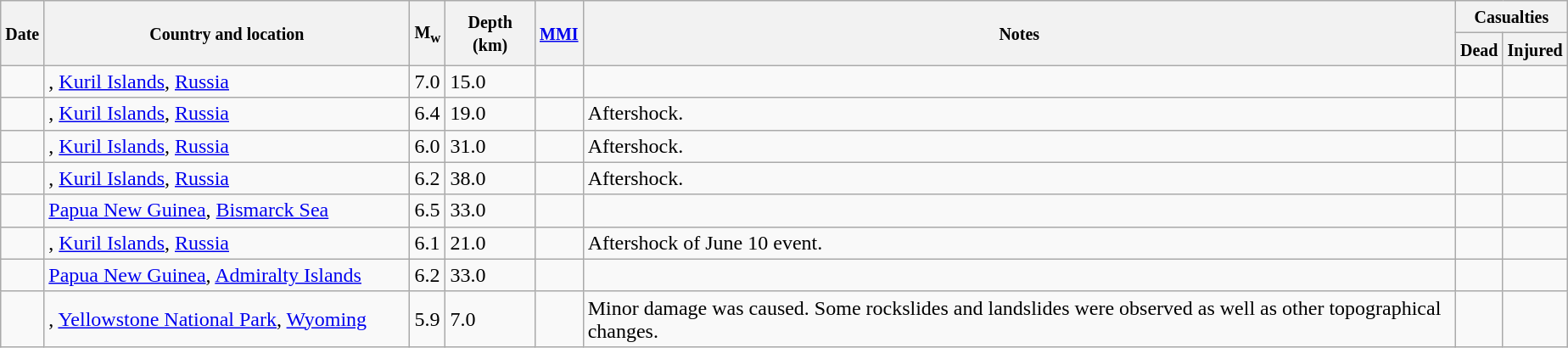<table class="wikitable sortable sort-under" style="border:1px black; margin-left:1em;">
<tr>
<th rowspan="2"><small>Date</small></th>
<th rowspan="2" style="width: 280px"><small>Country and location</small></th>
<th rowspan="2"><small>M<sub>w</sub></small></th>
<th rowspan="2"><small>Depth (km)</small></th>
<th rowspan="2"><small><a href='#'>MMI</a></small></th>
<th rowspan="2" class="unsortable"><small>Notes</small></th>
<th colspan="2"><small>Casualties</small></th>
</tr>
<tr>
<th><small>Dead</small></th>
<th><small>Injured</small></th>
</tr>
<tr>
<td></td>
<td>, <a href='#'>Kuril Islands</a>, <a href='#'>Russia</a></td>
<td>7.0</td>
<td>15.0</td>
<td></td>
<td></td>
<td></td>
<td></td>
</tr>
<tr>
<td></td>
<td>, <a href='#'>Kuril Islands</a>, <a href='#'>Russia</a></td>
<td>6.4</td>
<td>19.0</td>
<td></td>
<td>Aftershock.</td>
<td></td>
<td></td>
</tr>
<tr>
<td></td>
<td>, <a href='#'>Kuril Islands</a>, <a href='#'>Russia</a></td>
<td>6.0</td>
<td>31.0</td>
<td></td>
<td>Aftershock.</td>
<td></td>
<td></td>
</tr>
<tr>
<td></td>
<td>, <a href='#'>Kuril Islands</a>, <a href='#'>Russia</a></td>
<td>6.2</td>
<td>38.0</td>
<td></td>
<td>Aftershock.</td>
<td></td>
<td></td>
</tr>
<tr>
<td></td>
<td> <a href='#'>Papua New Guinea</a>, <a href='#'>Bismarck Sea</a></td>
<td>6.5</td>
<td>33.0</td>
<td></td>
<td></td>
<td></td>
<td></td>
</tr>
<tr>
<td></td>
<td>, <a href='#'>Kuril Islands</a>, <a href='#'>Russia</a></td>
<td>6.1</td>
<td>21.0</td>
<td></td>
<td>Aftershock of June 10 event.</td>
<td></td>
<td></td>
</tr>
<tr>
<td></td>
<td> <a href='#'>Papua New Guinea</a>, <a href='#'>Admiralty Islands</a></td>
<td>6.2</td>
<td>33.0</td>
<td></td>
<td></td>
<td></td>
<td></td>
</tr>
<tr>
<td></td>
<td>, <a href='#'>Yellowstone National Park</a>, <a href='#'>Wyoming</a></td>
<td>5.9</td>
<td>7.0</td>
<td></td>
<td>Minor damage was caused. Some rockslides and landslides were observed as well as other topographical changes.</td>
<td></td>
<td></td>
</tr>
</table>
